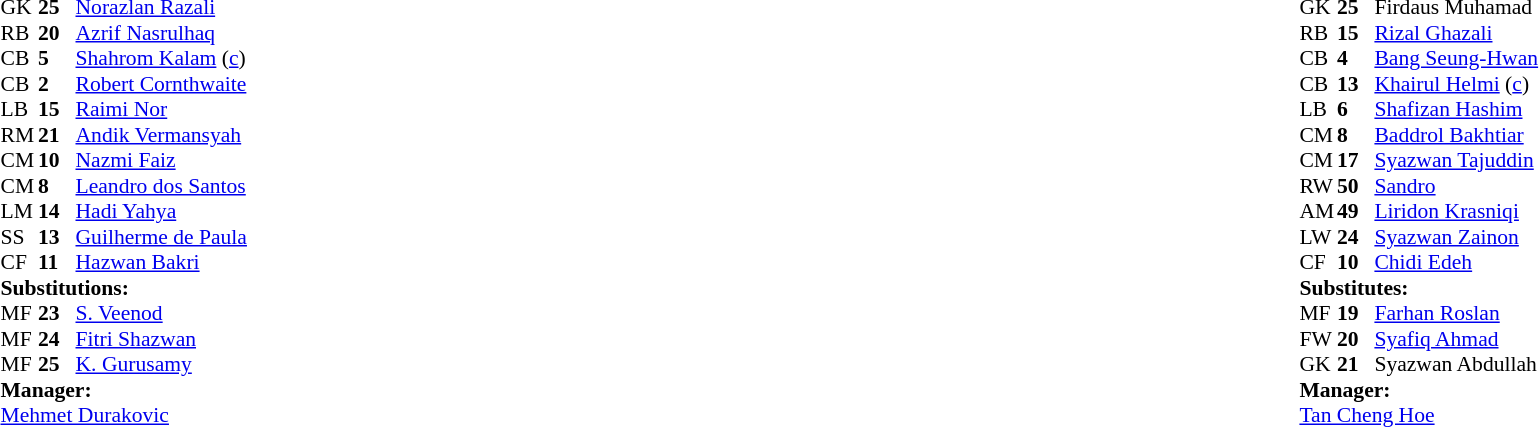<table width="100%">
<tr>
<td valign="top" width="50%"><br><table style="font-size: 90%" cellspacing="0" cellpadding="0">
<tr>
<td colspan="4"></td>
</tr>
<tr>
<th width="25"></th>
<th width="25"></th>
</tr>
<tr>
<td>GK</td>
<td><strong>25</strong></td>
<td> <a href='#'>Norazlan Razali</a></td>
</tr>
<tr>
<td>RB</td>
<td><strong>20</strong></td>
<td> <a href='#'>Azrif Nasrulhaq</a></td>
</tr>
<tr>
<td>CB</td>
<td><strong>5</strong></td>
<td> <a href='#'>Shahrom Kalam</a> (<a href='#'>c</a>)</td>
</tr>
<tr>
<td>CB</td>
<td><strong>2</strong></td>
<td> <a href='#'>Robert Cornthwaite</a></td>
</tr>
<tr>
<td>LB</td>
<td><strong>15</strong></td>
<td> <a href='#'>Raimi Nor</a></td>
</tr>
<tr>
<td>RM</td>
<td><strong>21</strong></td>
<td> <a href='#'>Andik Vermansyah</a></td>
<td></td>
<td></td>
</tr>
<tr>
<td>CM</td>
<td><strong>10</strong></td>
<td> <a href='#'>Nazmi Faiz</a></td>
</tr>
<tr>
<td>CM</td>
<td><strong>8</strong></td>
<td> <a href='#'>Leandro dos Santos</a></td>
</tr>
<tr>
<td>LM</td>
<td><strong>14</strong></td>
<td> <a href='#'>Hadi Yahya</a></td>
<td></td>
<td></td>
</tr>
<tr>
<td>SS</td>
<td><strong>13</strong></td>
<td> <a href='#'>Guilherme de Paula</a></td>
</tr>
<tr>
<td>CF</td>
<td><strong>11</strong></td>
<td> <a href='#'>Hazwan Bakri</a></td>
<td></td>
<td></td>
</tr>
<tr>
<td colspan=4><strong>Substitutions:</strong></td>
</tr>
<tr>
<td>MF</td>
<td><strong>23</strong></td>
<td> <a href='#'>S. Veenod</a></td>
<td></td>
<td></td>
</tr>
<tr>
<td>MF</td>
<td><strong>24</strong></td>
<td> <a href='#'>Fitri Shazwan</a></td>
<td></td>
<td></td>
</tr>
<tr>
<td>MF</td>
<td><strong>25</strong></td>
<td> <a href='#'>K. Gurusamy</a></td>
<td></td>
<td></td>
</tr>
<tr>
<td colspan=4><strong>Manager:</strong></td>
</tr>
<tr>
<td colspan="4"> <a href='#'>Mehmet Durakovic</a></td>
</tr>
</table>
</td>
<td valign="top"></td>
<td valign="top" width="50%"><br><table style="font-size: 90%" cellspacing="0" cellpadding="0" align=center>
<tr>
<td colspan="4"></td>
</tr>
<tr>
<th width="25"></th>
<th width="25"></th>
</tr>
<tr>
<td>GK</td>
<td><strong>25</strong></td>
<td> Firdaus Muhamad</td>
<td></td>
<td></td>
</tr>
<tr>
<td>RB</td>
<td><strong>15</strong></td>
<td> <a href='#'>Rizal Ghazali</a></td>
</tr>
<tr>
<td>CB</td>
<td><strong>4</strong></td>
<td> <a href='#'>Bang Seung-Hwan</a></td>
</tr>
<tr>
<td>CB</td>
<td><strong>13</strong></td>
<td> <a href='#'>Khairul Helmi</a> (<a href='#'>c</a>)</td>
</tr>
<tr>
<td>LB</td>
<td><strong>6</strong></td>
<td> <a href='#'>Shafizan Hashim</a></td>
<td></td>
<td></td>
</tr>
<tr>
<td>CM</td>
<td><strong>8</strong></td>
<td> <a href='#'>Baddrol Bakhtiar</a></td>
</tr>
<tr>
<td>CM</td>
<td><strong>17</strong></td>
<td> <a href='#'>Syazwan Tajuddin</a></td>
<td></td>
<td></td>
</tr>
<tr>
<td>RW</td>
<td><strong>50</strong></td>
<td> <a href='#'>Sandro</a></td>
</tr>
<tr>
<td>AM</td>
<td><strong>49</strong></td>
<td> <a href='#'>Liridon Krasniqi</a></td>
</tr>
<tr>
<td>LW</td>
<td><strong>24</strong></td>
<td> <a href='#'>Syazwan Zainon</a></td>
<td></td>
<td></td>
</tr>
<tr>
<td>CF</td>
<td><strong>10</strong></td>
<td> <a href='#'>Chidi Edeh</a></td>
<td></td>
</tr>
<tr>
<td colspan=4><strong>Substitutes:</strong></td>
</tr>
<tr>
<td>MF</td>
<td><strong>19</strong></td>
<td> <a href='#'>Farhan Roslan</a></td>
<td></td>
<td></td>
</tr>
<tr>
<td>FW</td>
<td><strong>20</strong></td>
<td> <a href='#'>Syafiq Ahmad</a></td>
<td></td>
<td></td>
</tr>
<tr>
<td>GK</td>
<td><strong>21</strong></td>
<td> Syazwan Abdullah</td>
<td></td>
<td></td>
</tr>
<tr>
<td colspan=4><strong>Manager:</strong></td>
</tr>
<tr>
<td colspan="4"> <a href='#'>Tan Cheng Hoe</a></td>
</tr>
</table>
</td>
</tr>
</table>
